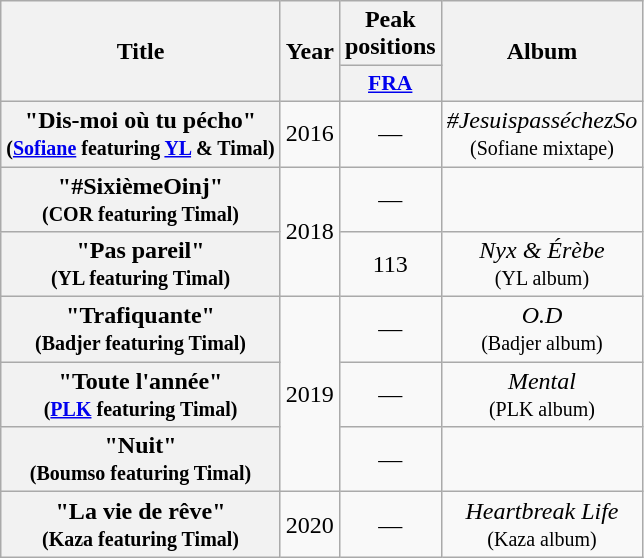<table class="wikitable plainrowheaders" style="text-align:center">
<tr>
<th scope="col" rowspan="2">Title</th>
<th scope="col" rowspan="2">Year</th>
<th scope="col" colspan="1">Peak positions</th>
<th scope="col" rowspan="2">Album</th>
</tr>
<tr>
<th scope="col" style="width:3em;font-size:90%;"><a href='#'>FRA</a><br></th>
</tr>
<tr>
<th scope="row">"Dis-moi où tu pécho" <br><small>(<a href='#'>Sofiane</a> featuring <a href='#'>YL</a> & Timal)</small></th>
<td>2016</td>
<td>—</td>
<td><em>#JesuispasséchezSo</em><br><small>(Sofiane mixtape)</small></td>
</tr>
<tr>
<th scope="row">"#SixièmeOinj" <br><small>(COR featuring Timal)</small></th>
<td rowspan=2>2018</td>
<td>—</td>
<td></td>
</tr>
<tr>
<th scope="row">"Pas pareil" <br><small>(YL featuring Timal)</small></th>
<td>113</td>
<td><em>Nyx & Érèbe</em><br><small>(YL album)</small></td>
</tr>
<tr>
<th scope="row">"Trafiquante" <br><small>(Badjer featuring Timal)</small></th>
<td rowspan=3>2019</td>
<td>—</td>
<td><em>O.D</em><br><small>(Badjer album)</small></td>
</tr>
<tr>
<th scope="row">"Toute l'année" <br><small>(<a href='#'>PLK</a> featuring Timal)</small></th>
<td>—</td>
<td><em>Mental</em><br><small>(PLK album)</small></td>
</tr>
<tr>
<th scope="row">"Nuit" <br><small>(Boumso featuring Timal)</small></th>
<td>—</td>
<td></td>
</tr>
<tr>
<th scope="row">"La vie de rêve" <br><small>(Kaza featuring Timal)</small></th>
<td>2020</td>
<td>—</td>
<td><em>Heartbreak Life</em><br><small>(Kaza album)</small></td>
</tr>
</table>
